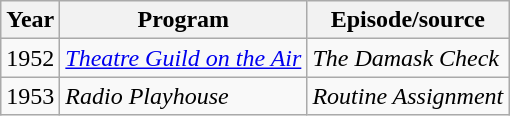<table class="wikitable">
<tr>
<th>Year</th>
<th>Program</th>
<th>Episode/source</th>
</tr>
<tr>
<td>1952</td>
<td><em><a href='#'>Theatre Guild on the Air</a></em></td>
<td><em>The Damask Check</em></td>
</tr>
<tr>
<td>1953</td>
<td><em>Radio Playhouse</em></td>
<td><em>Routine Assignment</em></td>
</tr>
</table>
